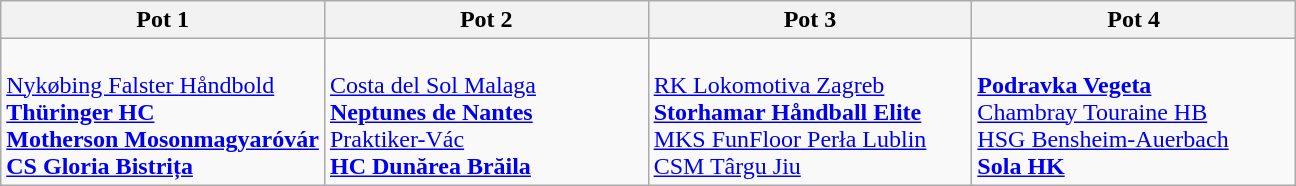<table class="wikitable">
<tr>
<th width=25%>Pot 1</th>
<th width=25%>Pot 2</th>
<th width=25%>Pot 3</th>
<th width=25%>Pot 4</th>
</tr>
<tr>
<td><br> <a href='#'>Nykøbing Falster Håndbold</a><br>
 <strong><a href='#'>Thüringer HC</a></strong><br>
 <strong><a href='#'>Motherson Mosonmagyaróvár</a></strong><br>
 <strong><a href='#'>CS Gloria Bistrița</a></strong></td>
<td><br> <a href='#'>Costa del Sol Malaga</a><br>
 <strong><a href='#'>Neptunes de Nantes</a></strong><br>
 <a href='#'>Praktiker-Vác</a><br>
 <strong><a href='#'>HC Dunărea Brăila</a></strong></td>
<td><br> <a href='#'>RK Lokomotiva Zagreb</a><br>
 <strong><a href='#'>Storhamar Håndball Elite</a></strong><br>
 <a href='#'>MKS FunFloor Perła Lublin</a><br>
 <a href='#'>CSM Târgu Jiu</a></td>
<td><br> <strong><a href='#'>Podravka Vegeta</a></strong><br>
 <a href='#'>Chambray Touraine HB</a><br>
 <a href='#'>HSG Bensheim-Auerbach</a><br>
 <strong><a href='#'>Sola HK</a></strong></td>
</tr>
</table>
